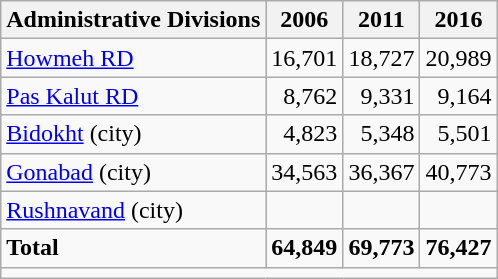<table class="wikitable">
<tr>
<th>Administrative Divisions</th>
<th>2006</th>
<th>2011</th>
<th>2016</th>
</tr>
<tr>
<td><a href='#'>Howmeh RD</a></td>
<td style="text-align: right;">16,701</td>
<td style="text-align: right;">18,727</td>
<td style="text-align: right;">20,989</td>
</tr>
<tr>
<td><a href='#'>Pas Kalut RD</a></td>
<td style="text-align: right;">8,762</td>
<td style="text-align: right;">9,331</td>
<td style="text-align: right;">9,164</td>
</tr>
<tr>
<td><a href='#'>Bidokht</a> (city)</td>
<td style="text-align: right;">4,823</td>
<td style="text-align: right;">5,348</td>
<td style="text-align: right;">5,501</td>
</tr>
<tr>
<td><a href='#'>Gonabad</a> (city)</td>
<td style="text-align: right;">34,563</td>
<td style="text-align: right;">36,367</td>
<td style="text-align: right;">40,773</td>
</tr>
<tr>
<td><a href='#'>Rushnavand</a> (city)</td>
<td style="text-align: right;"></td>
<td style="text-align: right;"></td>
<td style="text-align: right;"></td>
</tr>
<tr>
<td><strong>Total</strong></td>
<td style="text-align: right;"><strong>64,849</strong></td>
<td style="text-align: right;"><strong>69,773</strong></td>
<td style="text-align: right;"><strong>76,427</strong></td>
</tr>
<tr>
<td colspan=4></td>
</tr>
</table>
